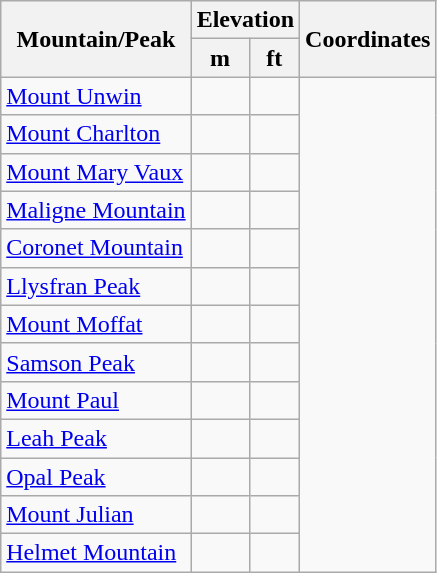<table class="wikitable sortable">
<tr>
<th rowspan=2>Mountain/Peak</th>
<th colspan=2>Elevation</th>
<th rowspan=2>Coordinates</th>
</tr>
<tr>
<th>m</th>
<th>ft</th>
</tr>
<tr>
<td><a href='#'>Mount Unwin</a></td>
<td></td>
<td></td>
</tr>
<tr>
<td><a href='#'>Mount Charlton</a></td>
<td></td>
<td></td>
</tr>
<tr>
<td><a href='#'>Mount Mary Vaux</a></td>
<td></td>
<td></td>
</tr>
<tr>
<td><a href='#'>Maligne Mountain</a></td>
<td></td>
<td></td>
</tr>
<tr>
<td><a href='#'>Coronet Mountain</a></td>
<td></td>
<td></td>
</tr>
<tr>
<td><a href='#'>Llysfran Peak</a></td>
<td></td>
<td></td>
</tr>
<tr>
<td><a href='#'>Mount Moffat</a></td>
<td></td>
<td></td>
</tr>
<tr>
<td><a href='#'>Samson Peak</a></td>
<td></td>
<td></td>
</tr>
<tr>
<td><a href='#'>Mount Paul</a></td>
<td></td>
<td></td>
</tr>
<tr>
<td><a href='#'>Leah Peak</a></td>
<td></td>
<td></td>
</tr>
<tr>
<td><a href='#'>Opal Peak</a></td>
<td></td>
<td></td>
</tr>
<tr>
<td><a href='#'>Mount Julian</a></td>
<td></td>
<td></td>
</tr>
<tr>
<td><a href='#'>Helmet Mountain</a></td>
<td></td>
<td></td>
</tr>
</table>
